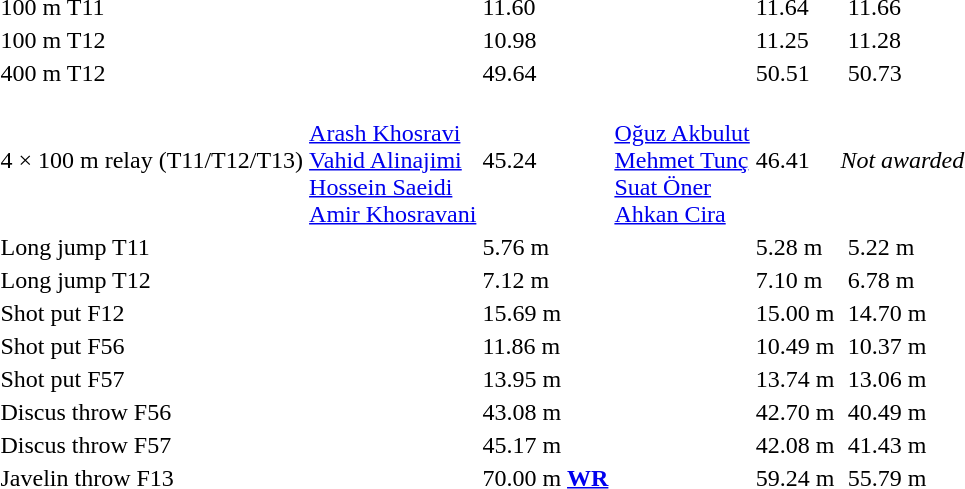<table>
<tr>
<td>100 m T11</td>
<td></td>
<td>11.60</td>
<td></td>
<td>11.64</td>
<td></td>
<td>11.66</td>
</tr>
<tr>
<td>100 m T12</td>
<td></td>
<td>10.98</td>
<td></td>
<td>11.25</td>
<td></td>
<td>11.28</td>
</tr>
<tr>
<td>400 m T12</td>
<td></td>
<td>49.64</td>
<td></td>
<td>50.51</td>
<td></td>
<td>50.73</td>
</tr>
<tr>
<td>4 × 100 m relay (T11/T12/T13)</td>
<td><br><a href='#'>Arash Khosravi</a><br><a href='#'>Vahid Alinajimi</a><br><a href='#'>Hossein Saeidi</a><br><a href='#'>Amir Khosravani</a></td>
<td>45.24</td>
<td><br><a href='#'>Oğuz Akbulut</a><br><a href='#'>Mehmet Tunç</a><br><a href='#'>Suat Öner</a><br><a href='#'>Ahkan Cira</a></td>
<td>46.41</td>
<td colspan=2 align=center><em>Not awarded</em></td>
</tr>
<tr>
<td>Long jump T11</td>
<td></td>
<td>5.76 m</td>
<td></td>
<td>5.28 m</td>
<td></td>
<td>5.22 m</td>
</tr>
<tr>
<td>Long jump T12</td>
<td></td>
<td>7.12 m</td>
<td></td>
<td>7.10 m</td>
<td></td>
<td>6.78 m</td>
</tr>
<tr>
<td>Shot put F12</td>
<td></td>
<td>15.69 m</td>
<td></td>
<td>15.00 m</td>
<td></td>
<td>14.70 m</td>
</tr>
<tr>
<td>Shot put F56</td>
<td></td>
<td>11.86 m</td>
<td></td>
<td>10.49 m</td>
<td></td>
<td>10.37 m</td>
</tr>
<tr>
<td>Shot put F57</td>
<td></td>
<td>13.95 m</td>
<td></td>
<td>13.74 m</td>
<td></td>
<td>13.06 m</td>
</tr>
<tr>
<td>Discus throw F56</td>
<td></td>
<td>43.08 m</td>
<td></td>
<td>42.70 m</td>
<td></td>
<td>40.49 m</td>
</tr>
<tr>
<td>Discus throw F57</td>
<td></td>
<td>45.17 m</td>
<td></td>
<td>42.08 m</td>
<td></td>
<td>41.43 m</td>
</tr>
<tr>
<td>Javelin throw F13</td>
<td></td>
<td>70.00 m <a href='#'><strong>WR</strong></a></td>
<td></td>
<td>59.24 m</td>
<td></td>
<td>55.79 m</td>
</tr>
</table>
